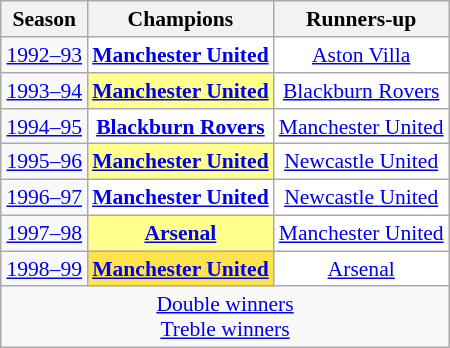<table class="wikitable sortable" style="text-align:center;font-size:90%;float:right;margin-left:1em">
<tr>
<th>Season</th>
<th>Champions</th>
<th>Runners-up</th>
</tr>
<tr>
<td><a href='#'>1992–93</a></td>
<td style="background:#FFFFFF"><strong><a href='#'>Manchester United</a></strong></td>
<td style="background:#FFFFFF"><a href='#'>Aston Villa</a></td>
</tr>
<tr>
<td><a href='#'>1993–94</a></td>
<td style="background:#FFFF8D"><strong><a href='#'>Manchester United</a></strong></td>
<td style="background:#FFFFFF"><a href='#'>Blackburn Rovers</a></td>
</tr>
<tr>
<td><a href='#'>1994–95</a></td>
<td style="background:#FFFFFF"><strong><a href='#'>Blackburn Rovers</a></strong></td>
<td style="background:#FFFFFF"><a href='#'>Manchester United</a></td>
</tr>
<tr>
<td><a href='#'>1995–96</a></td>
<td style="background:#FFFF8D"><strong><a href='#'>Manchester United</a></strong></td>
<td style="background:#FFFFFF"><a href='#'>Newcastle United</a></td>
</tr>
<tr>
<td><a href='#'>1996–97</a></td>
<td style="background:#FFFFFF"><strong><a href='#'>Manchester United</a></strong></td>
<td style="background:#FFFFFF"><a href='#'>Newcastle United</a></td>
</tr>
<tr>
<td><a href='#'>1997–98</a></td>
<td style="background:#FFFF8D"><strong><a href='#'>Arsenal</a></strong></td>
<td style="background:#FFFFFF"><a href='#'>Manchester United</a></td>
</tr>
<tr>
<td><a href='#'>1998–99</a></td>
<td style="background:#FFE34D"><strong><a href='#'>Manchester United</a></strong></td>
<td style="background:#FFFFFF"><a href='#'>Arsenal</a></td>
</tr>
<tr class="sortbottom">
<td colspan="3"> <a href='#'>Double winners</a><br> <a href='#'>Treble winners</a></td>
</tr>
</table>
